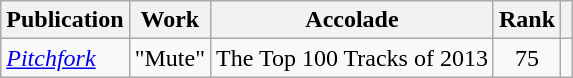<table class="wikitable sortable">
<tr>
<th>Publication</th>
<th>Work</th>
<th>Accolade</th>
<th>Rank</th>
<th></th>
</tr>
<tr>
<td><em><a href='#'>Pitchfork</a></em></td>
<td>"Mute"</td>
<td>The Top 100 Tracks of 2013</td>
<td style="text-align:center">75</td>
<td style="text-align:center"></td>
</tr>
</table>
